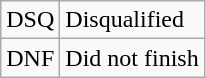<table class="wikitable">
<tr>
<td style="text-align:center;">DSQ</td>
<td>Disqualified</td>
</tr>
<tr>
<td style="text-align:center;">DNF</td>
<td>Did not finish</td>
</tr>
</table>
